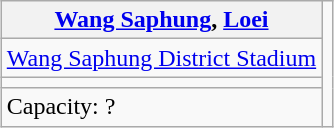<table class="wikitable" style="margin-left: auto; margin-right: auto; border: none;">
<tr>
<th><a href='#'>Wang Saphung</a>, <a href='#'>Loei</a></th>
<td rowspan="4"><br></td>
</tr>
<tr>
<td><a href='#'>Wang Saphung District Stadium</a></td>
</tr>
<tr>
<td><small></small></td>
</tr>
<tr>
<td>Capacity: ?</td>
</tr>
</table>
